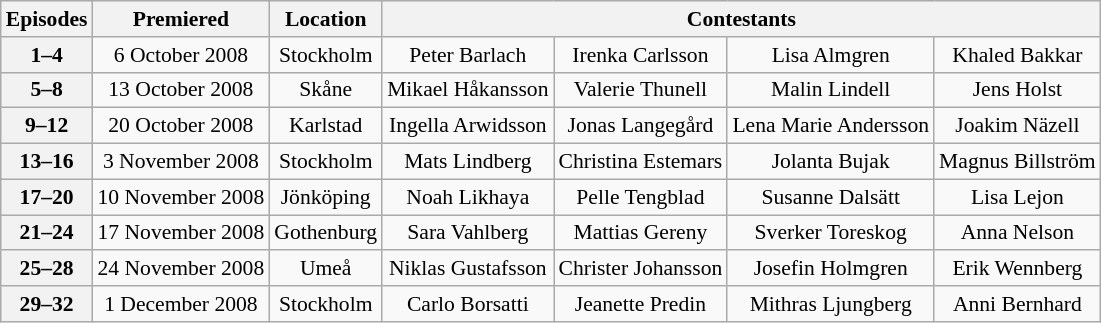<table class="wikitable" style="font-size:90%; text-align:center">
<tr>
<th>Episodes</th>
<th>Premiered</th>
<th>Location</th>
<th colspan="4">Contestants</th>
</tr>
<tr>
<th>1–4</th>
<td>6 October 2008</td>
<td>Stockholm</td>
<td>Peter Barlach</td>
<td>Irenka Carlsson</td>
<td>Lisa Almgren</td>
<td>Khaled Bakkar</td>
</tr>
<tr>
<th>5–8</th>
<td>13 October 2008</td>
<td>Skåne</td>
<td>Mikael Håkansson</td>
<td>Valerie Thunell</td>
<td>Malin Lindell</td>
<td>Jens Holst</td>
</tr>
<tr>
<th>9–12</th>
<td>20 October 2008</td>
<td>Karlstad</td>
<td>Ingella Arwidsson</td>
<td>Jonas Langegård</td>
<td>Lena Marie Andersson</td>
<td>Joakim Näzell</td>
</tr>
<tr>
<th>13–16</th>
<td>3 November 2008</td>
<td>Stockholm</td>
<td>Mats Lindberg</td>
<td>Christina Estemars</td>
<td>Jolanta Bujak</td>
<td>Magnus Billström</td>
</tr>
<tr>
<th>17–20</th>
<td>10 November 2008</td>
<td>Jönköping</td>
<td>Noah Likhaya</td>
<td>Pelle Tengblad</td>
<td>Susanne Dalsätt</td>
<td>Lisa Lejon</td>
</tr>
<tr>
<th>21–24</th>
<td>17 November 2008</td>
<td>Gothenburg</td>
<td>Sara Vahlberg</td>
<td>Mattias Gereny</td>
<td>Sverker Toreskog</td>
<td>Anna Nelson</td>
</tr>
<tr>
<th>25–28</th>
<td>24 November 2008</td>
<td>Umeå</td>
<td>Niklas Gustafsson</td>
<td>Christer Johansson</td>
<td>Josefin Holmgren</td>
<td>Erik Wennberg</td>
</tr>
<tr>
<th>29–32</th>
<td>1 December 2008</td>
<td>Stockholm</td>
<td>Carlo Borsatti</td>
<td>Jeanette Predin</td>
<td>Mithras Ljungberg</td>
<td>Anni Bernhard</td>
</tr>
</table>
